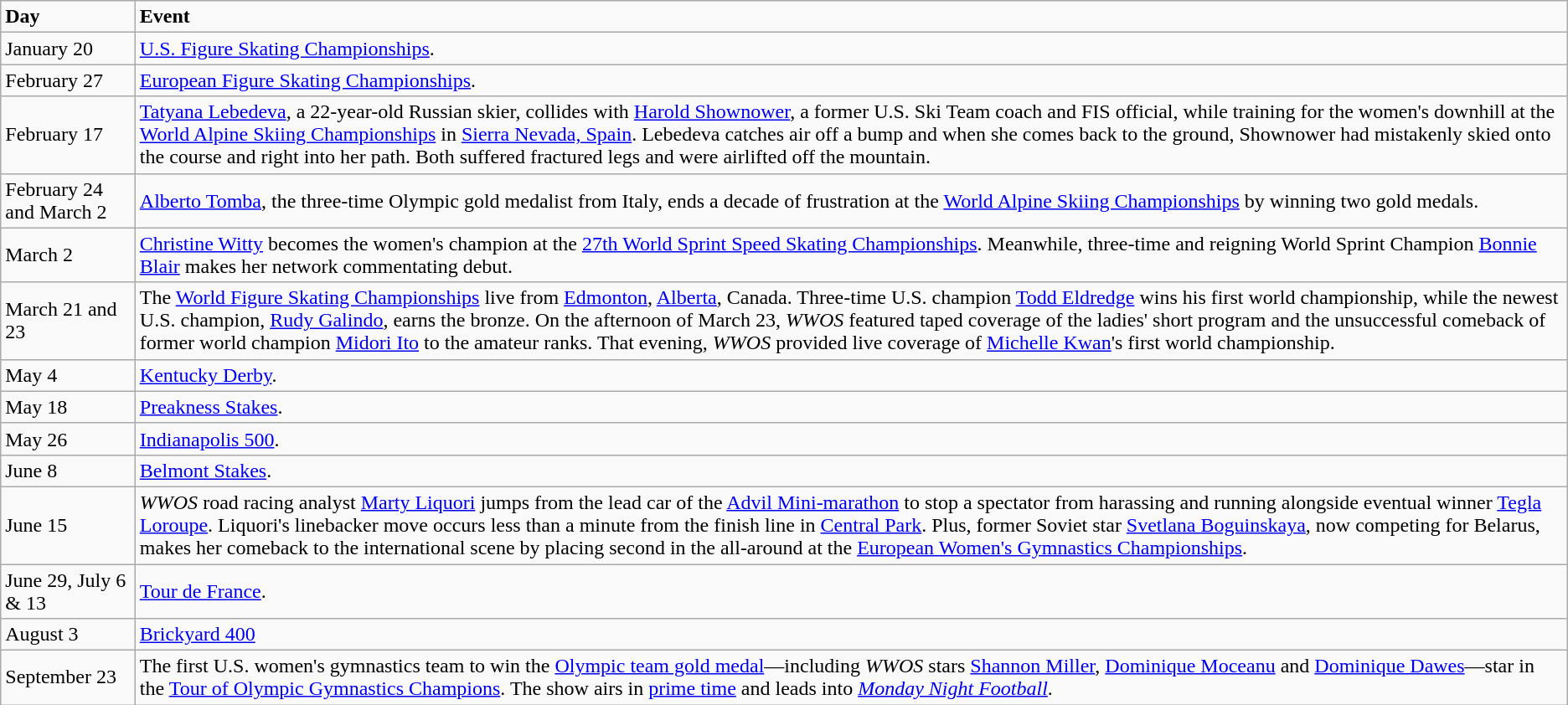<table class="wikitable">
<tr>
<td><strong>Day</strong></td>
<td><strong>Event</strong></td>
</tr>
<tr>
<td>January 20</td>
<td><a href='#'>U.S. Figure Skating Championships</a>.</td>
</tr>
<tr>
<td>February 27</td>
<td><a href='#'>European Figure Skating Championships</a>.</td>
</tr>
<tr>
<td>February 17</td>
<td><a href='#'>Tatyana Lebedeva</a>, a 22-year-old Russian skier, collides with <a href='#'>Harold Shownower</a>, a former U.S. Ski Team coach and FIS official, while training for the women's downhill at the <a href='#'>World Alpine Skiing Championships</a> in <a href='#'>Sierra Nevada, Spain</a>. Lebedeva catches air off a bump and when she comes back to the ground, Shownower had mistakenly skied onto the course and right into her path. Both suffered fractured legs and were airlifted off the mountain.</td>
</tr>
<tr>
<td>February 24 and March 2</td>
<td><a href='#'>Alberto Tomba</a>, the three-time Olympic gold medalist from Italy, ends a decade of frustration at the <a href='#'>World Alpine Skiing Championships</a> by winning two gold medals.</td>
</tr>
<tr>
<td>March 2</td>
<td><a href='#'>Christine Witty</a> becomes the women's champion at the <a href='#'>27th World Sprint Speed Skating Championships</a>. Meanwhile, three-time and reigning World Sprint Champion <a href='#'>Bonnie Blair</a> makes her network commentating debut.</td>
</tr>
<tr>
<td>March 21 and 23</td>
<td>The <a href='#'>World Figure Skating Championships</a> live from <a href='#'>Edmonton</a>, <a href='#'>Alberta</a>, Canada. Three-time U.S. champion <a href='#'>Todd Eldredge</a> wins his first world championship, while the newest U.S. champion, <a href='#'>Rudy Galindo</a>, earns the bronze. On the afternoon of March 23, <em>WWOS</em> featured taped coverage of the ladies' short program and the unsuccessful comeback of former world champion <a href='#'>Midori Ito</a> to the amateur ranks. That evening, <em>WWOS</em> provided live coverage of <a href='#'>Michelle Kwan</a>'s first world championship.</td>
</tr>
<tr>
<td>May 4</td>
<td><a href='#'>Kentucky Derby</a>.</td>
</tr>
<tr>
<td>May 18</td>
<td><a href='#'>Preakness Stakes</a>.</td>
</tr>
<tr>
<td>May 26</td>
<td><a href='#'>Indianapolis 500</a>.</td>
</tr>
<tr>
<td>June 8</td>
<td><a href='#'>Belmont Stakes</a>.</td>
</tr>
<tr>
<td>June 15</td>
<td><em>WWOS</em> road racing analyst <a href='#'>Marty Liquori</a> jumps from the lead car of the <a href='#'>Advil Mini-marathon</a> to stop a spectator from harassing and running alongside eventual winner <a href='#'>Tegla Loroupe</a>. Liquori's linebacker move occurs less than a minute from the finish line in <a href='#'>Central Park</a>. Plus, former Soviet star <a href='#'>Svetlana Boguinskaya</a>, now competing for Belarus, makes her comeback to the international scene by placing second in the all-around at the <a href='#'>European Women's Gymnastics Championships</a>.</td>
</tr>
<tr>
<td>June 29, July 6 & 13</td>
<td><a href='#'>Tour de France</a>.</td>
</tr>
<tr>
<td>August 3</td>
<td><a href='#'>Brickyard 400</a></td>
</tr>
<tr>
<td>September 23</td>
<td>The first U.S. women's gymnastics team to win the <a href='#'>Olympic team gold medal</a>—including <em>WWOS</em> stars <a href='#'>Shannon Miller</a>, <a href='#'>Dominique Moceanu</a> and <a href='#'>Dominique Dawes</a>—star in the <a href='#'>Tour of Olympic Gymnastics Champions</a>. The show airs in <a href='#'>prime time</a> and leads into <em><a href='#'>Monday Night Football</a></em>.</td>
</tr>
</table>
